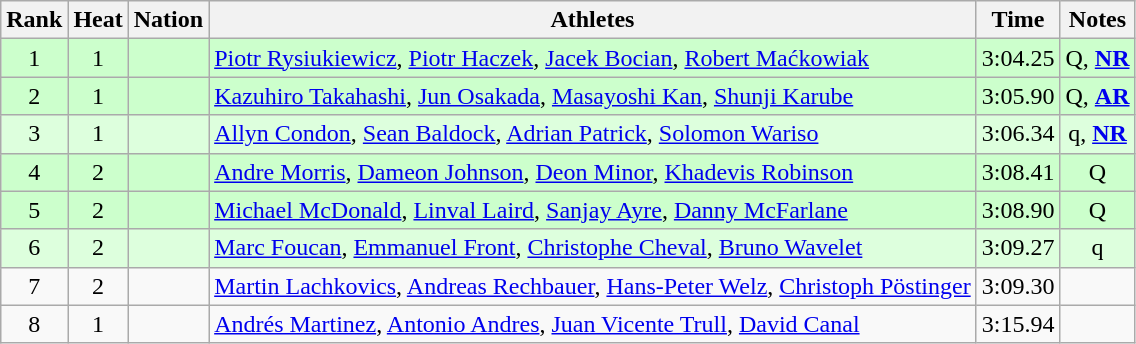<table class="wikitable sortable" style="text-align:center">
<tr>
<th>Rank</th>
<th>Heat</th>
<th>Nation</th>
<th>Athletes</th>
<th>Time</th>
<th>Notes</th>
</tr>
<tr bgcolor=ccffcc>
<td>1</td>
<td>1</td>
<td align=left></td>
<td align=left><a href='#'>Piotr Rysiukiewicz</a>, <a href='#'>Piotr Haczek</a>, <a href='#'>Jacek Bocian</a>, <a href='#'>Robert Maćkowiak</a></td>
<td>3:04.25</td>
<td>Q, <strong><a href='#'>NR</a></strong></td>
</tr>
<tr bgcolor=ccffcc>
<td>2</td>
<td>1</td>
<td align=left></td>
<td align=left><a href='#'>Kazuhiro Takahashi</a>, <a href='#'>Jun Osakada</a>, <a href='#'>Masayoshi Kan</a>, <a href='#'>Shunji Karube</a></td>
<td>3:05.90</td>
<td>Q, <strong><a href='#'>AR</a></strong></td>
</tr>
<tr bgcolor=ddffdd>
<td>3</td>
<td>1</td>
<td align=left></td>
<td align=left><a href='#'>Allyn Condon</a>, <a href='#'>Sean Baldock</a>, <a href='#'>Adrian Patrick</a>, <a href='#'>Solomon Wariso</a></td>
<td>3:06.34</td>
<td>q, <strong><a href='#'>NR</a></strong></td>
</tr>
<tr bgcolor=ccffcc>
<td>4</td>
<td>2</td>
<td align=left></td>
<td align=left><a href='#'>Andre Morris</a>, <a href='#'>Dameon Johnson</a>, <a href='#'>Deon Minor</a>, <a href='#'>Khadevis Robinson</a></td>
<td>3:08.41</td>
<td>Q</td>
</tr>
<tr bgcolor=ccffcc>
<td>5</td>
<td>2</td>
<td align=left></td>
<td align=left><a href='#'>Michael McDonald</a>, <a href='#'>Linval Laird</a>, <a href='#'>Sanjay Ayre</a>, <a href='#'>Danny McFarlane</a></td>
<td>3:08.90</td>
<td>Q</td>
</tr>
<tr bgcolor=ddffdd>
<td>6</td>
<td>2</td>
<td align=left></td>
<td align=left><a href='#'>Marc Foucan</a>, <a href='#'>Emmanuel Front</a>, <a href='#'>Christophe Cheval</a>, <a href='#'>Bruno Wavelet</a></td>
<td>3:09.27</td>
<td>q</td>
</tr>
<tr>
<td>7</td>
<td>2</td>
<td align=left></td>
<td align=left><a href='#'>Martin Lachkovics</a>, <a href='#'>Andreas Rechbauer</a>, <a href='#'>Hans-Peter Welz</a>, <a href='#'>Christoph Pöstinger</a></td>
<td>3:09.30</td>
<td></td>
</tr>
<tr>
<td>8</td>
<td>1</td>
<td align=left></td>
<td align=left><a href='#'>Andrés Martinez</a>, <a href='#'>Antonio Andres</a>, <a href='#'>Juan Vicente Trull</a>, <a href='#'>David Canal</a></td>
<td>3:15.94</td>
<td></td>
</tr>
</table>
